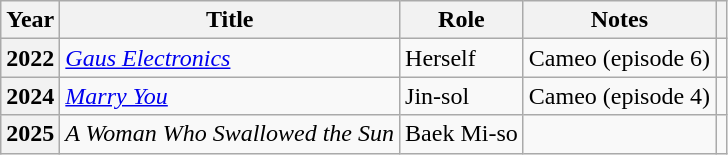<table class="wikitable plainrowheaders">
<tr>
<th scope="col">Year</th>
<th scope="col">Title</th>
<th scope="col">Role</th>
<th scope="col">Notes</th>
<th scope="col" class="unsortable"></th>
</tr>
<tr>
<th scope="row">2022</th>
<td><em><a href='#'>Gaus Electronics</a></em></td>
<td>Herself</td>
<td>Cameo (episode 6)</td>
<td style="text-align:center"></td>
</tr>
<tr>
<th scope="row">2024</th>
<td><em><a href='#'>Marry You</a></em></td>
<td>Jin-sol</td>
<td>Cameo (episode 4)</td>
<td style="text-align:center"></td>
</tr>
<tr>
<th scope="row">2025</th>
<td><em>A Woman Who Swallowed the Sun</em></td>
<td>Baek Mi-so</td>
<td></td>
<td style="text-align:center"></td>
</tr>
</table>
